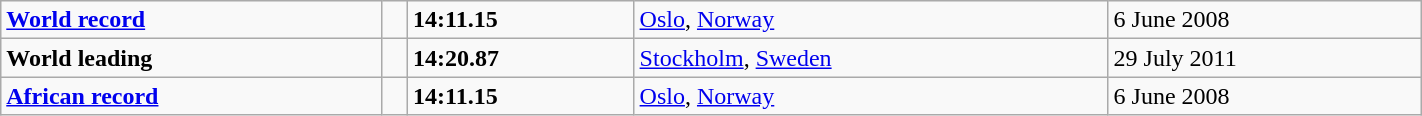<table class="wikitable" width=75%>
<tr>
<td><strong><a href='#'>World record</a></strong></td>
<td></td>
<td><strong> 14:11.15</strong></td>
<td><a href='#'>Oslo</a>, <a href='#'>Norway</a></td>
<td>6 June 2008</td>
</tr>
<tr>
<td><strong>World leading</strong></td>
<td></td>
<td><strong>14:20.87</strong></td>
<td><a href='#'>Stockholm</a>, <a href='#'>Sweden</a></td>
<td>29 July 2011</td>
</tr>
<tr>
<td><strong><a href='#'>African record</a></strong></td>
<td></td>
<td><strong> 14:11.15</strong></td>
<td><a href='#'>Oslo</a>, <a href='#'>Norway</a></td>
<td>6 June 2008</td>
</tr>
</table>
